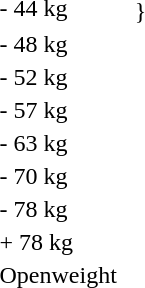<table>
<tr>
<td rowspan=2>- 44 kg<br></td>
<td rowspan=2></td>
<td rowspan=2></td>
<td></td>
</tr>
<tr>
<td>}</td>
</tr>
<tr>
<td rowspan=2>- 48 kg<br></td>
<td rowspan=2></td>
<td rowspan=2></td>
<td></td>
</tr>
<tr>
<td></td>
</tr>
<tr>
<td rowspan=2>- 52 kg<br></td>
<td rowspan=2></td>
<td rowspan=2></td>
<td></td>
</tr>
<tr>
<td></td>
</tr>
<tr>
<td rowspan=2>- 57 kg<br></td>
<td rowspan=2></td>
<td rowspan=2></td>
<td></td>
</tr>
<tr>
<td></td>
</tr>
<tr>
<td rowspan=2>- 63 kg<br></td>
<td rowspan=2></td>
<td rowspan=2></td>
<td></td>
</tr>
<tr>
<td></td>
</tr>
<tr>
<td rowspan=2>- 70 kg<br></td>
<td rowspan=2></td>
<td rowspan=2></td>
<td></td>
</tr>
<tr>
<td></td>
</tr>
<tr>
<td rowspan=2>- 78 kg<br></td>
<td rowspan=2></td>
<td rowspan=2></td>
<td></td>
</tr>
<tr>
<td></td>
</tr>
<tr>
<td rowspan=2>+ 78 kg<br></td>
<td rowspan=2></td>
<td rowspan=2></td>
<td></td>
</tr>
<tr>
<td></td>
</tr>
<tr>
<td rowspan=2>Openweight<br></td>
<td rowspan=2></td>
<td rowspan=2></td>
<td></td>
</tr>
<tr>
<td></td>
</tr>
</table>
